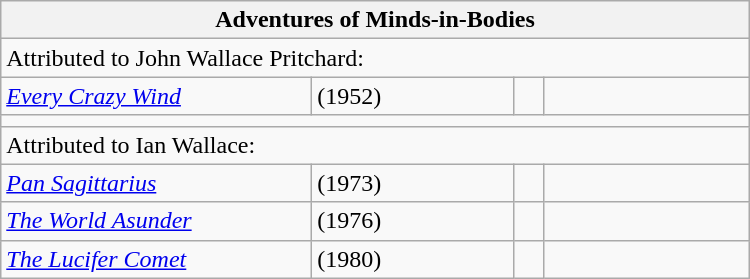<table class=wikitable border="1" width="500 px">
<tr>
<th colspan="4">Adventures of Minds-in-Bodies</th>
</tr>
<tr>
<td colspan="4">Attributed to John Wallace Pritchard:</td>
</tr>
<tr>
<td style width="200 px"><em><a href='#'>Every Crazy Wind</a></em></td>
<td>(1952)</td>
<td></td>
<td style width="130 px"></td>
</tr>
<tr>
<td colspan="4"></td>
</tr>
<tr>
<td colspan="4">Attributed to Ian Wallace:</td>
</tr>
<tr>
<td><em><a href='#'>Pan Sagittarius</a></em></td>
<td>(1973)</td>
<td></td>
<td></td>
</tr>
<tr>
<td><em><a href='#'>The World Asunder</a></em></td>
<td>(1976)</td>
<td></td>
<td></td>
</tr>
<tr>
<td><em><a href='#'>The Lucifer Comet</a></em></td>
<td>(1980)</td>
<td></td>
<td></td>
</tr>
</table>
